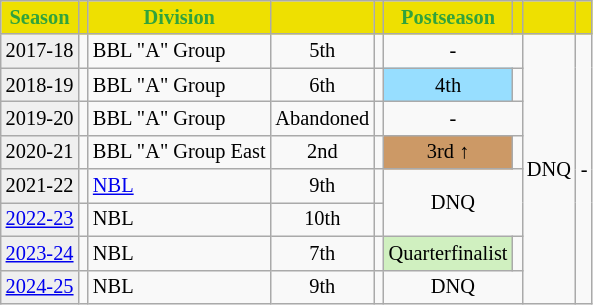<table class="wikitable" style="font-size:85%; text-align:center">
<tr>
<th style="color:#31a33c; background:#eee001;">Season</th>
<th style="color:#31a33c; background:#eee001;"><a href='#'></a></th>
<th style="color:#31a33c; background:#eee001;">Division</th>
<th style="color:#31a33c; background:#eee001;"></th>
<th style="color:#31a33c; background:#eee001;"></th>
<th style="color:#31a33c; background:#eee001;">Postseason</th>
<th style="color:#31a33c; background:#eee001;"></th>
<th style="color:#31a33c; background:#eee001;"><a href='#'></a></th>
<th colspan="3" style="color:#31a33c; background:#eee001;"><a href='#'></a></th>
</tr>
<tr>
<td bgcolor=#efefef>2017-18</td>
<td></td>
<td align=left>BBL "A" Group</td>
<td align="center">5th</td>
<td></td>
<td colspan="2" align="center">-</td>
<td rowspan="8" align="center">DNQ</td>
<td colspan="3" rowspan="8">-</td>
</tr>
<tr>
<td bgcolor=#efefef>2018-19</td>
<td></td>
<td align=left>BBL "A" Group</td>
<td align="center">6th</td>
<td></td>
<td align="center"; bgcolor="#97DEFF">4th</td>
<td></td>
</tr>
<tr>
<td bgcolor=#efefef>2019-20</td>
<td></td>
<td align=left>BBL "A" Group</td>
<td colspan="1" align="center">Abandoned</td>
<td></td>
<td colspan="2" align="center">-</td>
</tr>
<tr>
<td bgcolor=#efefef>2020-21</td>
<td></td>
<td align=left>BBL "A" Group East</td>
<td align="center">2nd</td>
<td></td>
<td align="center"; bgcolor="#cc9966">3rd ↑</td>
<td></td>
</tr>
<tr>
<td bgcolor=#efefef>2021-22</td>
<td></td>
<td align=left><a href='#'>NBL</a></td>
<td align="center">9th</td>
<td></td>
<td rowspan="2" colspan="2" align="center">DNQ</td>
</tr>
<tr>
<td bgcolor=#efefef><a href='#'>2022-23</a></td>
<td></td>
<td align=left>NBL</td>
<td align="center">10th</td>
<td></td>
</tr>
<tr>
<td bgcolor=#efefef><a href='#'>2023-24</a></td>
<td></td>
<td align=left>NBL</td>
<td align="center">7th</td>
<td></td>
<td align="center" bgcolor=#D0F0C0>Quarterfinalist</td>
<td></td>
</tr>
<tr>
<td bgcolor=#efefef><a href='#'>2024-25</a></td>
<td></td>
<td align=left>NBL</td>
<td align="center">9th</td>
<td></td>
<td rowspan="2" colspan="2" align="center">DNQ</td>
</tr>
</table>
